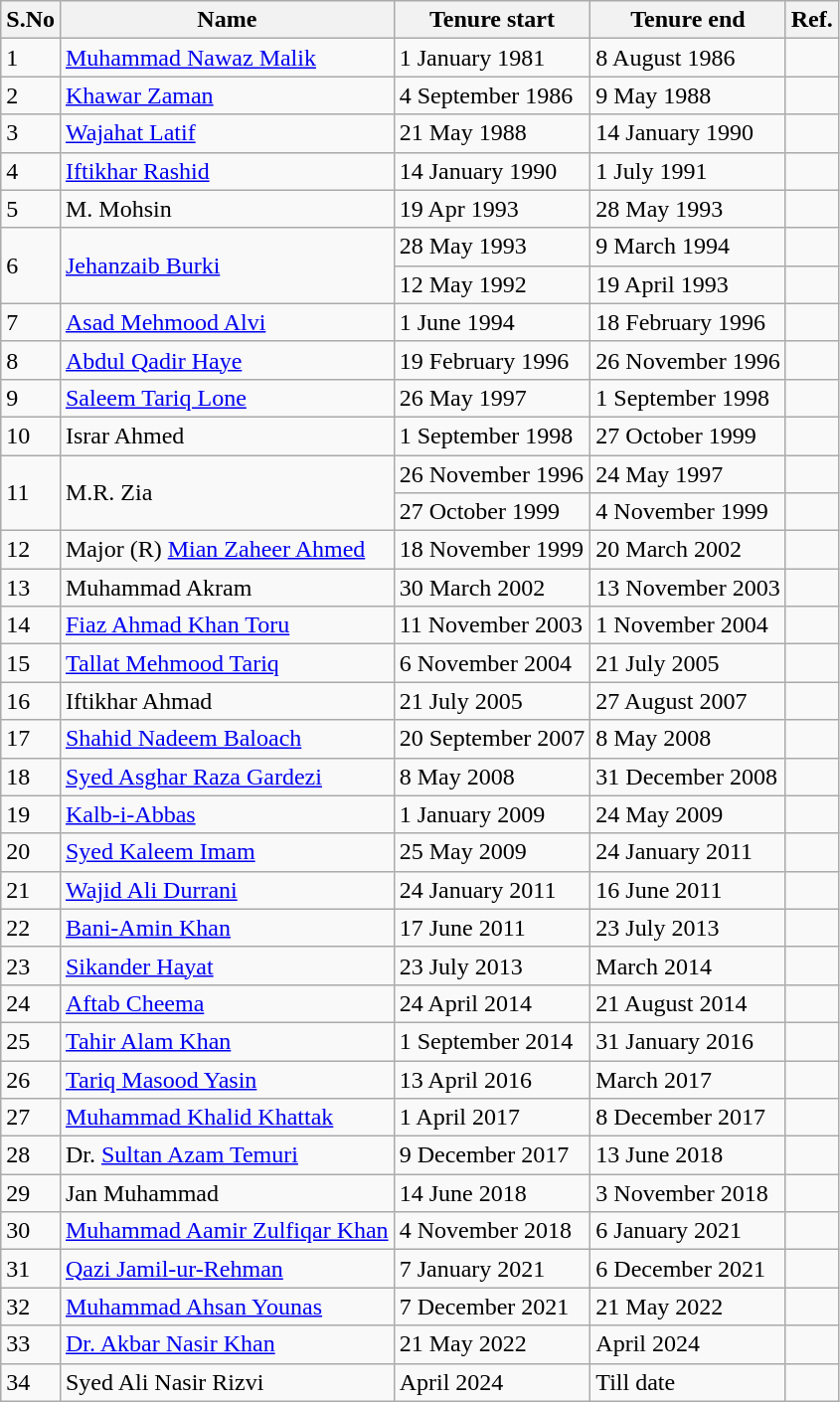<table class="wikitable">
<tr>
<th>S.No</th>
<th>Name</th>
<th>Tenure start</th>
<th>Tenure end</th>
<th>Ref.</th>
</tr>
<tr>
<td>1</td>
<td><a href='#'>Muhammad Nawaz Malik</a></td>
<td>1 January 1981</td>
<td>8 August 1986</td>
<td></td>
</tr>
<tr>
<td>2</td>
<td><a href='#'>Khawar Zaman</a></td>
<td>4 September 1986</td>
<td>9 May 1988</td>
<td></td>
</tr>
<tr>
<td>3</td>
<td><a href='#'>Wajahat Latif</a></td>
<td>21 May 1988</td>
<td>14 January 1990</td>
<td></td>
</tr>
<tr>
<td>4</td>
<td><a href='#'>Iftikhar Rashid</a></td>
<td>14 January 1990</td>
<td>1 July 1991</td>
<td></td>
</tr>
<tr>
<td>5</td>
<td>M. Mohsin</td>
<td>19 Apr 1993</td>
<td>28 May 1993</td>
<td></td>
</tr>
<tr>
<td rowspan="2">6</td>
<td rowspan="2"><a href='#'>Jehanzaib Burki</a></td>
<td>28 May 1993</td>
<td>9 March 1994</td>
<td></td>
</tr>
<tr>
<td>12 May 1992</td>
<td>19 April 1993</td>
<td></td>
</tr>
<tr>
<td>7</td>
<td><a href='#'>Asad Mehmood Alvi</a></td>
<td>1 June 1994</td>
<td>18 February 1996</td>
<td></td>
</tr>
<tr>
<td>8</td>
<td><a href='#'>Abdul Qadir Haye</a></td>
<td>19 February 1996</td>
<td>26 November 1996</td>
<td></td>
</tr>
<tr>
<td>9</td>
<td><a href='#'>Saleem Tariq Lone</a></td>
<td>26 May 1997</td>
<td>1 September 1998</td>
<td></td>
</tr>
<tr>
<td>10</td>
<td>Israr Ahmed</td>
<td>1 September 1998</td>
<td>27 October 1999</td>
<td></td>
</tr>
<tr>
<td rowspan="2">11</td>
<td rowspan="2">M.R. Zia</td>
<td>26 November 1996</td>
<td>24 May 1997</td>
<td></td>
</tr>
<tr>
<td>27 October 1999</td>
<td>4 November 1999</td>
<td></td>
</tr>
<tr>
<td>12</td>
<td>Major (R) <a href='#'>Mian Zaheer Ahmed</a></td>
<td>18 November 1999</td>
<td>20 March 2002</td>
<td></td>
</tr>
<tr>
<td>13</td>
<td>Muhammad Akram</td>
<td>30 March 2002</td>
<td>13 November 2003</td>
<td></td>
</tr>
<tr>
<td>14</td>
<td><a href='#'>Fiaz Ahmad Khan Toru</a></td>
<td>11 November 2003</td>
<td>1 November 2004</td>
<td></td>
</tr>
<tr>
<td>15</td>
<td><a href='#'>Tallat Mehmood Tariq</a></td>
<td>6 November 2004</td>
<td>21 July 2005</td>
<td></td>
</tr>
<tr>
<td>16</td>
<td>Iftikhar Ahmad</td>
<td>21 July 2005</td>
<td>27 August 2007</td>
<td></td>
</tr>
<tr>
<td>17</td>
<td><a href='#'>Shahid Nadeem Baloach</a></td>
<td>20 September 2007</td>
<td>8 May 2008</td>
<td></td>
</tr>
<tr>
<td>18</td>
<td><a href='#'>Syed Asghar Raza Gardezi</a></td>
<td>8 May 2008</td>
<td>31 December 2008</td>
<td></td>
</tr>
<tr>
<td>19</td>
<td><a href='#'>Kalb-i-Abbas</a></td>
<td>1 January 2009</td>
<td>24 May 2009</td>
<td></td>
</tr>
<tr>
<td>20</td>
<td><a href='#'>Syed Kaleem Imam</a></td>
<td>25 May 2009</td>
<td>24 January 2011</td>
<td></td>
</tr>
<tr>
<td>21</td>
<td><a href='#'>Wajid Ali Durrani</a></td>
<td>24 January 2011</td>
<td>16 June 2011</td>
<td></td>
</tr>
<tr>
<td>22</td>
<td><a href='#'>Bani-Amin Khan</a></td>
<td>17 June 2011</td>
<td>23 July 2013</td>
<td></td>
</tr>
<tr>
<td>23</td>
<td><a href='#'>Sikander Hayat</a></td>
<td>23 July 2013</td>
<td>March 2014</td>
<td></td>
</tr>
<tr>
<td>24</td>
<td><a href='#'>Aftab Cheema</a></td>
<td>24 April 2014</td>
<td>21 August 2014</td>
<td></td>
</tr>
<tr>
<td>25</td>
<td><a href='#'>Tahir Alam Khan</a></td>
<td>1 September 2014</td>
<td>31 January 2016</td>
<td></td>
</tr>
<tr>
<td>26</td>
<td><a href='#'>Tariq Masood Yasin</a></td>
<td>13 April 2016</td>
<td>March 2017</td>
<td></td>
</tr>
<tr>
<td>27</td>
<td><a href='#'>Muhammad Khalid Khattak</a></td>
<td>1 April 2017</td>
<td>8 December 2017</td>
<td></td>
</tr>
<tr>
<td>28</td>
<td>Dr. <a href='#'>Sultan Azam Temuri</a></td>
<td>9 December 2017</td>
<td>13 June 2018</td>
<td></td>
</tr>
<tr>
<td>29</td>
<td>Jan Muhammad</td>
<td>14 June 2018</td>
<td>3 November 2018</td>
<td></td>
</tr>
<tr>
<td>30</td>
<td><a href='#'>Muhammad Aamir Zulfiqar Khan</a></td>
<td>4 November 2018</td>
<td>6 January 2021</td>
<td></td>
</tr>
<tr>
<td>31</td>
<td><a href='#'>Qazi Jamil-ur-Rehman</a></td>
<td>7 January 2021</td>
<td>6 December 2021</td>
<td></td>
</tr>
<tr>
<td>32</td>
<td><a href='#'>Muhammad Ahsan Younas</a></td>
<td>7 December 2021</td>
<td>21 May 2022</td>
<td></td>
</tr>
<tr>
<td>33</td>
<td><a href='#'>Dr. Akbar Nasir Khan</a></td>
<td>21 May 2022</td>
<td>April 2024</td>
<td></td>
</tr>
<tr>
<td>34</td>
<td>Syed Ali Nasir Rizvi</td>
<td>April 2024</td>
<td>Till date</td>
<td></td>
</tr>
</table>
